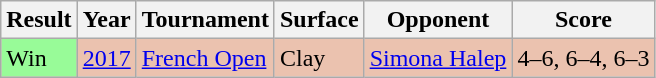<table class="wikitable">
<tr>
<th>Result</th>
<th>Year</th>
<th>Tournament</th>
<th>Surface</th>
<th>Opponent</th>
<th>Score</th>
</tr>
<tr bgcolor=EBC2AF>
<td bgcolor=98FB98>Win</td>
<td><a href='#'>2017</a></td>
<td><a href='#'>French Open</a></td>
<td>Clay</td>
<td> <a href='#'>Simona Halep</a></td>
<td>4–6, 6–4, 6–3</td>
</tr>
</table>
